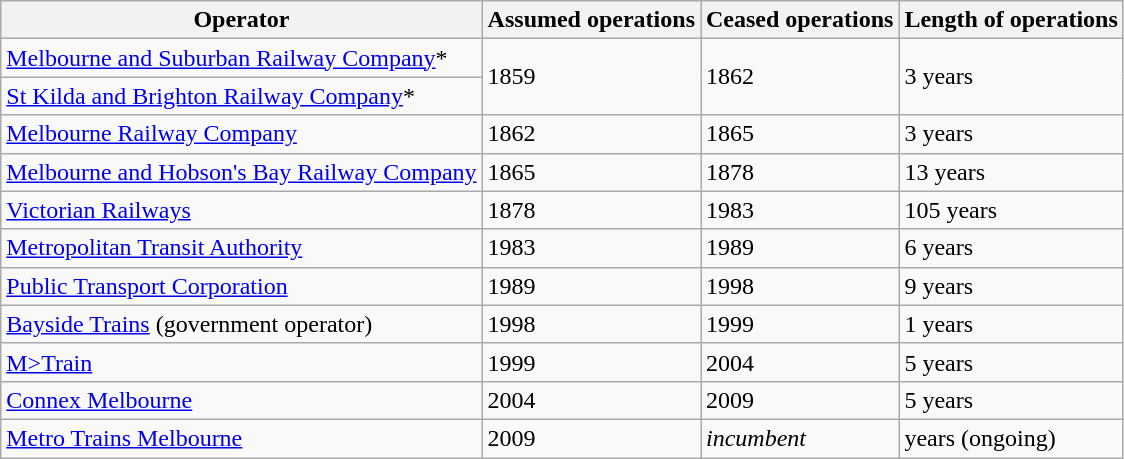<table class="wikitable">
<tr>
<th>Operator</th>
<th>Assumed operations</th>
<th>Ceased operations</th>
<th>Length of operations</th>
</tr>
<tr>
<td><a href='#'>Melbourne and Suburban Railway Company</a>*</td>
<td rowspan="2">1859</td>
<td rowspan="2">1862</td>
<td rowspan="2">3 years</td>
</tr>
<tr>
<td><a href='#'>St Kilda and Brighton Railway Company</a>*</td>
</tr>
<tr>
<td><a href='#'>Melbourne Railway Company</a></td>
<td>1862</td>
<td>1865</td>
<td>3 years</td>
</tr>
<tr>
<td><a href='#'>Melbourne and Hobson's Bay Railway Company</a></td>
<td>1865</td>
<td>1878</td>
<td>13 years</td>
</tr>
<tr>
<td><a href='#'>Victorian Railways</a></td>
<td>1878</td>
<td>1983</td>
<td>105 years</td>
</tr>
<tr>
<td><a href='#'>Metropolitan Transit Authority</a></td>
<td>1983</td>
<td>1989</td>
<td>6 years</td>
</tr>
<tr>
<td><a href='#'>Public Transport Corporation</a></td>
<td>1989</td>
<td>1998</td>
<td>9 years</td>
</tr>
<tr>
<td><a href='#'>Bayside Trains</a> (government operator)</td>
<td>1998</td>
<td>1999</td>
<td>1 years</td>
</tr>
<tr>
<td><a href='#'>M>Train</a></td>
<td>1999</td>
<td>2004</td>
<td>5 years</td>
</tr>
<tr>
<td><a href='#'>Connex Melbourne</a></td>
<td>2004</td>
<td>2009</td>
<td>5 years</td>
</tr>
<tr>
<td><a href='#'>Metro Trains Melbourne</a></td>
<td>2009</td>
<td><em>incumbent</em></td>
<td> years (ongoing)</td>
</tr>
</table>
